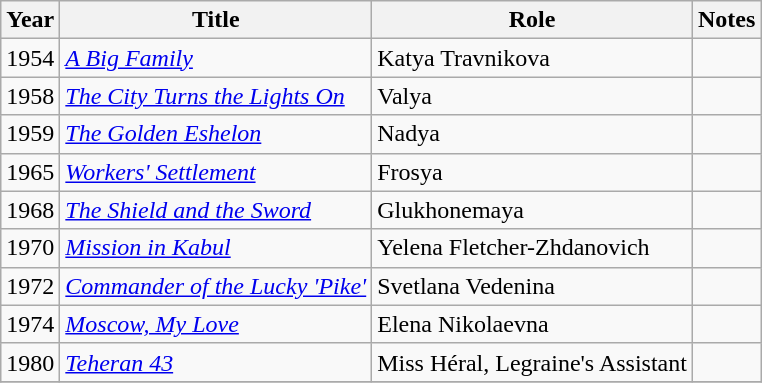<table class="wikitable sortable">
<tr>
<th>Year</th>
<th>Title</th>
<th>Role</th>
<th class="unsortable">Notes</th>
</tr>
<tr>
<td>1954</td>
<td><em><a href='#'>A Big Family</a></em></td>
<td>Katya Travnikova</td>
<td></td>
</tr>
<tr>
<td>1958</td>
<td><em><a href='#'>The City Turns the Lights On</a></em></td>
<td>Valya</td>
<td></td>
</tr>
<tr>
<td>1959</td>
<td><em><a href='#'>The Golden Eshelon</a></em></td>
<td>Nadya</td>
<td></td>
</tr>
<tr>
<td>1965</td>
<td><em><a href='#'>Workers' Settlement</a></em></td>
<td>Frosya</td>
<td></td>
</tr>
<tr>
<td>1968</td>
<td><em><a href='#'>The Shield and the Sword</a></em></td>
<td>Glukhonemaya</td>
<td></td>
</tr>
<tr>
<td>1970</td>
<td><em><a href='#'>Mission in Kabul</a></em></td>
<td>Yelena Fletcher-Zhdanovich</td>
<td></td>
</tr>
<tr>
<td>1972</td>
<td><em><a href='#'>Commander of the Lucky 'Pike'</a></em></td>
<td>Svetlana Vedenina</td>
<td></td>
</tr>
<tr>
<td>1974</td>
<td><em><a href='#'>Moscow, My Love</a></em></td>
<td>Elena Nikolaevna</td>
<td></td>
</tr>
<tr>
<td>1980</td>
<td><em><a href='#'>Teheran 43</a></em></td>
<td>Miss Héral, Legraine's Assistant</td>
<td></td>
</tr>
<tr>
</tr>
</table>
